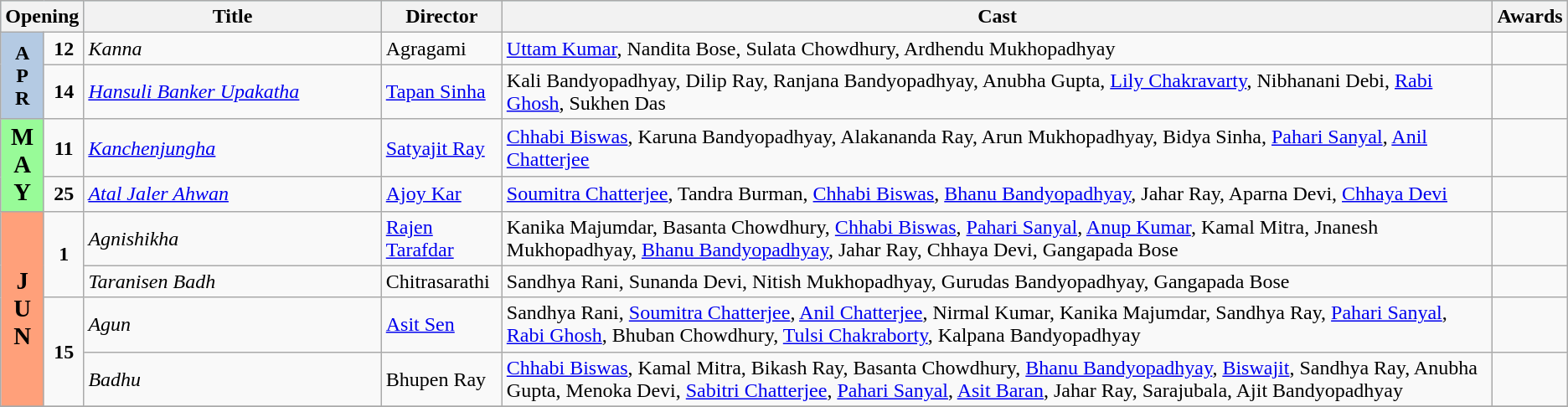<table class="wikitable">
<tr style="background:#b0e0e6; text-align:center;">
<th colspan="2">Opening</th>
<th style="width:19%;">Title</th>
<th>Director</th>
<th>Cast</th>
<th>Awards</th>
</tr>
<tr>
<td rowspan="2"   style="text-align:center; background:#b4cae3;"><strong>A<br>P<br>R</strong></td>
<td rowspan="1" style="text-align:center;"><strong>12</strong></td>
<td><em>Kanna</em></td>
<td>Agragami</td>
<td><a href='#'>Uttam Kumar</a>, Nandita Bose, Sulata Chowdhury, Ardhendu Mukhopadhyay</td>
<td></td>
</tr>
<tr>
<td rowspan="1" style="text-align:center;"><strong>14</strong></td>
<td><em><a href='#'>Hansuli Banker Upakatha</a></em></td>
<td><a href='#'>Tapan Sinha</a></td>
<td>Kali Bandyopadhyay, Dilip Ray, Ranjana Bandyopadhyay, Anubha Gupta, <a href='#'>Lily Chakravarty</a>, Nibhanani Debi, <a href='#'>Rabi Ghosh</a>, Sukhen Das</td>
<td></td>
</tr>
<tr>
<td rowspan="2"   style="text-align:center; background:#98fb98; textcolor:#000;"><big> <strong>M<br>A<br>Y</strong></big></td>
<td rowspan="1" style="text-align:center;"><strong>11</strong></td>
<td><em><a href='#'>Kanchenjungha</a></em></td>
<td><a href='#'>Satyajit Ray</a></td>
<td><a href='#'>Chhabi Biswas</a>, Karuna Bandyopadhyay, Alakananda Ray, Arun Mukhopadhyay, Bidya Sinha, <a href='#'>Pahari Sanyal</a>, <a href='#'>Anil Chatterjee</a></td>
<td></td>
</tr>
<tr>
<td rowspan="1" style="text-align:center;"><strong>25</strong></td>
<td><em><a href='#'>Atal Jaler Ahwan</a></em></td>
<td><a href='#'>Ajoy Kar</a></td>
<td><a href='#'>Soumitra Chatterjee</a>, Tandra Burman, <a href='#'>Chhabi Biswas</a>, <a href='#'>Bhanu Bandyopadhyay</a>, Jahar Ray, Aparna Devi, <a href='#'>Chhaya Devi</a></td>
<td></td>
</tr>
<tr>
<td rowspan="4"   style="text-align:center; background:#ffa07a; textcolor:#000;"><big> <strong>J<br>U<br>N</strong></big></td>
<td rowspan="2" style="text-align:center;"><strong>1</strong></td>
<td><em>Agnishikha</em></td>
<td><a href='#'>Rajen Tarafdar</a></td>
<td>Kanika Majumdar, Basanta Chowdhury, <a href='#'>Chhabi Biswas</a>, <a href='#'>Pahari Sanyal</a>, <a href='#'>Anup Kumar</a>, Kamal Mitra, Jnanesh Mukhopadhyay, <a href='#'>Bhanu Bandyopadhyay</a>, Jahar Ray, Chhaya Devi, Gangapada Bose</td>
<td></td>
</tr>
<tr>
<td><em>Taranisen Badh</em></td>
<td>Chitrasarathi</td>
<td>Sandhya Rani, Sunanda Devi, Nitish Mukhopadhyay, Gurudas Bandyopadhyay, Gangapada Bose</td>
<td></td>
</tr>
<tr>
<td rowspan="2" style="text-align:center;"><strong>15</strong></td>
<td><em>Agun</em></td>
<td><a href='#'>Asit Sen</a></td>
<td>Sandhya Rani, <a href='#'>Soumitra Chatterjee</a>, <a href='#'>Anil Chatterjee</a>, Nirmal Kumar, Kanika Majumdar, Sandhya Ray, <a href='#'>Pahari Sanyal</a>, <a href='#'>Rabi Ghosh</a>, Bhuban Chowdhury, <a href='#'>Tulsi Chakraborty</a>, Kalpana Bandyopadhyay</td>
<td></td>
</tr>
<tr>
<td><em>Badhu</em></td>
<td>Bhupen Ray</td>
<td><a href='#'>Chhabi Biswas</a>, Kamal Mitra, Bikash Ray, Basanta Chowdhury, <a href='#'>Bhanu Bandyopadhyay</a>, <a href='#'>Biswajit</a>, Sandhya Ray, Anubha Gupta, Menoka Devi, <a href='#'>Sabitri Chatterjee</a>, <a href='#'>Pahari Sanyal</a>, <a href='#'>Asit Baran</a>, Jahar Ray, Sarajubala, Ajit Bandyopadhyay</td>
<td></td>
</tr>
<tr>
</tr>
</table>
